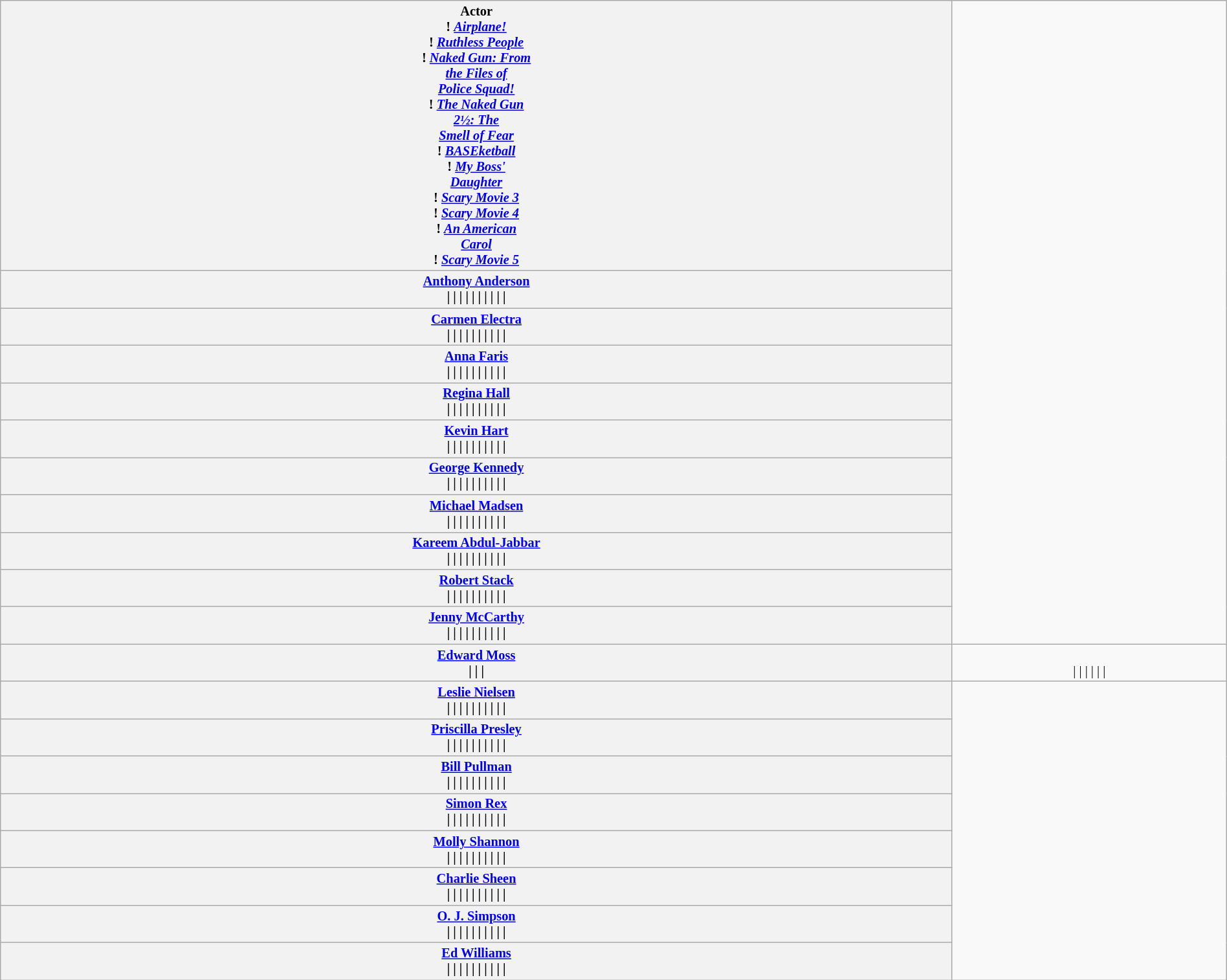<table class="wikitable" style="text-align:center; width:100%; font-size:85%;">
<tr style="vertical-align:bottom;">
<th>Actor<br> ! <em><a href='#'>Airplane!</a></em><br>
 ! <em><a href='#'>Ruthless People</a></em><br>
 ! <em><a href='#'>Naked Gun: From<br>the Files of<br>Police Squad!</a></em><br>
 ! <em><a href='#'>The Naked Gun<br>2½: The<br>Smell of Fear</a></em><br>
 ! <em><a href='#'>BASEketball</a></em><br>
 ! <em><a href='#'>My Boss'<br>Daughter</a></em><br>
 ! <em><a href='#'>Scary Movie 3</a></em><br>
 ! <em><a href='#'>Scary Movie 4</a></em><br>
 ! <em><a href='#'>An American<br>Carol</a></em><br>
 ! <em><a href='#'>Scary Movie 5</a></em><br></th>
</tr>
<tr>
<th><a href='#'>Anthony Anderson</a><br> |
 |
 |
 |
 |
 |
 | 
 | 
 |
 |</th>
</tr>
<tr>
<th><a href='#'>Carmen Electra</a><br> |
 |
 |
 |
 |
 | 
 |
 | 
 |
 |</th>
</tr>
<tr>
<th><a href='#'>Anna Faris</a><br> |
 |
 |
 |
 |
 |
 | 
 | 
 |
 |</th>
</tr>
<tr>
<th><a href='#'>Regina Hall</a><br> |
 |
 |
 |
 |
 |
 | 
 | 
 |
 |</th>
</tr>
<tr>
<th><a href='#'>Kevin Hart</a><br>|
 |
 |
 |
 |
 |
 | 
 | 
 |
 |</th>
</tr>
<tr>
<th><a href='#'>George Kennedy</a><br> |
 |
 | 
 | 
 |
 |
 |
 |
 |
 |</th>
</tr>
<tr>
<th><a href='#'>Michael Madsen</a><br> |
 |
 |
 |
 |
 | 
 |
 | 
 |
 |</th>
</tr>
<tr>
<th><a href='#'>Kareem Abdul-Jabbar</a><br> | 
 |
 |
 |
 | 
 |
 | 
 |
 |
 |</th>
</tr>
<tr>
<th><a href='#'>Robert Stack</a><br> | 
 |
 |
 |
 | 
 |
 | 
 |
 |
 |</th>
</tr>
<tr>
<th><a href='#'>Jenny McCarthy</a><br> |
 |
 |
 |
 | 
 |
 | 
 |
 |
 |</th>
</tr>
<tr>
<th><a href='#'>Edward Moss</a><br> |
 |
 |</th>
<td><br> |
 |
 | 
 | 
 |
 |</td>
</tr>
<tr>
<th><a href='#'>Leslie Nielsen</a><br> | 
 |
 | 
 | 
 |
 |
 | 
 | 
 | 
 |</th>
</tr>
<tr>
<th><a href='#'>Priscilla Presley</a><br> |
 |
 | 
 | 
 |
 |
 |
 |
 |
 |</th>
</tr>
<tr>
<th><a href='#'>Bill Pullman</a><br> |
 | 
 |
 |
 |
 |
 |
 | 
 |
 |</th>
</tr>
<tr>
<th><a href='#'>Simon Rex</a><br> |
 |
 |
 |
 |
 |
 | 
 | 
 | 
 | </th>
</tr>
<tr>
<th><a href='#'>Molly Shannon</a><br> |
 |
 |
 |
 |
 | 
 |
 | 
 |
 | </th>
</tr>
<tr>
<th><a href='#'>Charlie Sheen</a><br> |
 |
 |
 |
 |
 |
 | 
 | 
 |
 | </th>
</tr>
<tr>
<th><a href='#'>O. J. Simpson</a><br> |
 |
 | 
 | 
 |
 |
 |
 |
 |
 |</th>
</tr>
<tr>
<th><a href='#'>Ed Williams</a><br> |
 |
 | 
 | 
 |
 |
 |
 |
 |
 |</th>
</tr>
</table>
